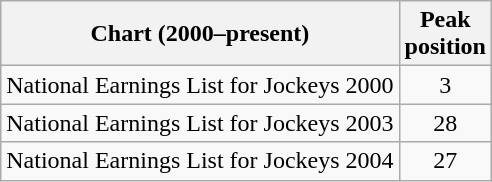<table class="wikitable sortable">
<tr>
<th>Chart (2000–present)</th>
<th>Peak<br>position</th>
</tr>
<tr>
<td>National Earnings List for Jockeys 2000</td>
<td style="text-align:center;">3</td>
</tr>
<tr>
<td>National Earnings List for Jockeys 2003</td>
<td style="text-align:center;">28</td>
</tr>
<tr>
<td>National Earnings List for Jockeys 2004</td>
<td style="text-align:center;">27</td>
</tr>
</table>
